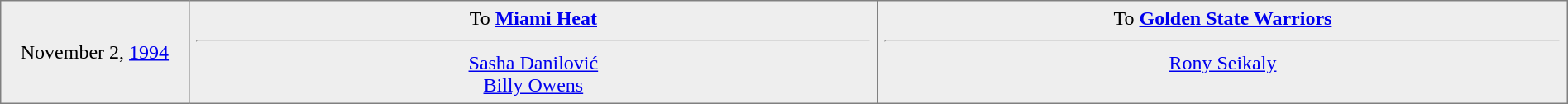<table border="1" style="border-collapse:collapse; text-align:center; width:100%;"  cellpadding="5">
<tr style="background:#eee;">
<td style="width:12%">November 2, <a href='#'>1994</a></td>
<td style="width:44%" valign="top">To <strong><a href='#'>Miami Heat</a></strong><hr><a href='#'>Sasha Danilović</a><br><a href='#'>Billy Owens</a></td>
<td style="width:44%" valign="top">To <strong><a href='#'>Golden State Warriors</a></strong><hr><a href='#'>Rony Seikaly</a></td>
</tr>
</table>
